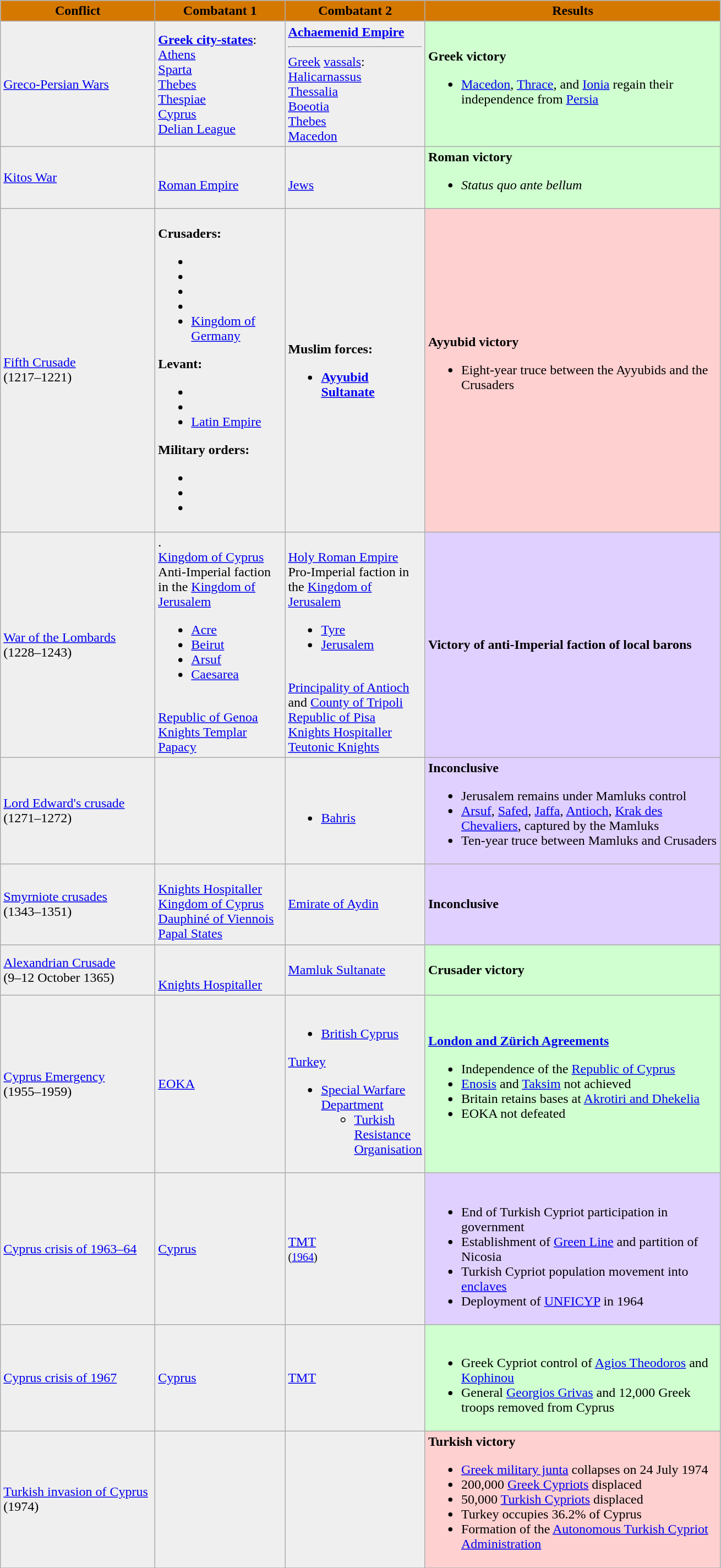<table class="wikitable plainrowheaders">
<tr>
<th style="background:#d57800" rowspan="1" width=180><span>Conflict</span></th>
<th style="background:#d57800" rowspan="1" width=150><span>Combatant 1</span></th>
<th style="background:#d57800" rowspan="1" width=150><span>Combatant 2</span></th>
<th style="background:#d57800" rowspan="1" width=350><span>Results</span></th>
</tr>
<tr>
<td style="background:#efefef"><a href='#'>Greco-Persian Wars</a></td>
<td style="background:#efefef"><strong><a href='#'>Greek city-states</a></strong>:<br> <a href='#'>Athens</a><br> <a href='#'>Sparta</a><br> <a href='#'>Thebes</a><br> <a href='#'>Thespiae</a><br> <a href='#'>Cyprus</a><br> <a href='#'>Delian League</a></td>
<td style="background:#efefef"><strong><a href='#'>Achaemenid Empire</a></strong><hr><a href='#'>Greek</a> <a href='#'>vassals</a>:<br> <a href='#'>Halicarnassus</a><br> <a href='#'>Thessalia</a><br> <a href='#'>Boeotia</a><br> <a href='#'>Thebes</a><br> <a href='#'>Macedon</a></td>
<td style="background:#D0FFD0"><strong>Greek victory</strong> <br><ul><li><a href='#'>Macedon</a>, <a href='#'>Thrace</a>, and <a href='#'>Ionia</a> regain their independence from <a href='#'>Persia</a></li></ul></td>
</tr>
<tr>
<td style="background:#efefef"><a href='#'>Kitos War</a></td>
<td style="background:#efefef"><br><a href='#'>Roman Empire</a></td>
<td style="background:#efefef"><br><a href='#'>Jews</a></td>
<td style="background:#D0FFD0"><strong>Roman victory</strong><br><ul><li><em>Status quo ante bellum</em></li></ul></td>
</tr>
<tr>
<td style="background:#efefef"><a href='#'>Fifth Crusade</a><br>(1217–1221)</td>
<td style="background:#efefef"><br><strong>Crusaders:</strong><ul><li><strong></strong></li><li></li><li></li><li></li><li> <a href='#'>Kingdom of Germany</a></li></ul><strong>Levant:</strong><ul><li></li><li></li><li> <a href='#'>Latin Empire</a></li></ul><strong>Military orders:</strong><ul><li></li><li></li><li></li></ul></td>
<td style="background:#efefef"><br><strong>Muslim forces:</strong><ul><li> <strong><a href='#'>Ayyubid Sultanate</a></strong></li></ul></td>
<td style="background:#FFD0D0"><strong>Ayyubid victory</strong><br><ul><li>Eight-year truce between the Ayyubids and the Crusaders</li></ul></td>
</tr>
<tr>
<td style="background:#efefef"><a href='#'>War of the Lombards</a><br>(1228–1243)</td>
<td style="background:#efefef">.<br><a href='#'>Kingdom of Cyprus</a><br>Anti-Imperial faction in the <a href='#'>Kingdom of Jerusalem</a><ul><li><a href='#'>Acre</a></li><li><a href='#'>Beirut</a></li><li><a href='#'>Arsuf</a></li><li><a href='#'>Caesarea</a></li></ul><br><a href='#'>Republic of Genoa</a><br><a href='#'>Knights Templar</a><br><a href='#'>Papacy</a></td>
<td style="background:#efefef"><br><a href='#'>Holy Roman Empire</a><br>Pro-Imperial faction in the <a href='#'>Kingdom of Jerusalem</a><ul><li><a href='#'>Tyre</a></li><li><a href='#'>Jerusalem</a></li></ul><br><a href='#'>Principality of Antioch</a> and <a href='#'>County of Tripoli</a><br><a href='#'>Republic of Pisa</a><br><a href='#'>Knights Hospitaller</a><br><a href='#'>Teutonic Knights</a></td>
<td style="background:#E0D0FF"><strong>Victory of anti-Imperial faction of local barons</strong></td>
</tr>
<tr>
<td style="background:#efefef"><a href='#'>Lord Edward's crusade</a><br>(1271–1272)</td>
<td style="background:#efefef"><br>

</td>
<td style="background:#efefef"><br><ul><li> <a href='#'>Bahris</a></li></ul></td>
<td style="background:#E0D0FF"><strong>Inconclusive</strong><br><ul><li>Jerusalem remains under Mamluks control</li><li><a href='#'>Arsuf</a>, <a href='#'>Safed</a>, <a href='#'>Jaffa</a>, <a href='#'>Antioch</a>, <a href='#'>Krak des Chevaliers</a>, captured by the Mamluks</li><li>Ten-year truce between Mamluks and Crusaders</li></ul></td>
</tr>
<tr>
<td style="background:#efefef"><a href='#'>Smyrniote crusades</a><br>(1343–1351)</td>
<td style="background:#efefef"><br> <a href='#'>Knights Hospitaller</a><br> <a href='#'>Kingdom of Cyprus</a><br> <a href='#'>Dauphiné of Viennois</a><br> <a href='#'>Papal States</a></td>
<td style="background:#efefef"><a href='#'>Emirate of Aydin</a></td>
<td style="background:#E0D0FF"><strong>Inconclusive</strong></td>
</tr>
<tr>
<td style="background:#efefef"><a href='#'>Alexandrian Crusade</a><br>(9–12 October 1365)</td>
<td style="background:#efefef"><br><br> <a href='#'>Knights Hospitaller</a></td>
<td style="background:#efefef"> <a href='#'>Mamluk Sultanate</a></td>
<td style="background:#D0FFD0"><strong>Crusader victory</strong></td>
</tr>
<tr>
<td style="background:#efefef"><a href='#'>Cyprus Emergency</a><br>(1955–1959)</td>
<td style="background:#efefef"> <a href='#'>EOKA</a></td>
<td style="background:#efefef"><br><ul><li> <a href='#'>British Cyprus</a></li></ul> <a href='#'>Turkey</a><ul><li><a href='#'>Special Warfare Department</a><ul><li><a href='#'>Turkish Resistance Organisation</a></li></ul></li></ul></td>
<td style="background:#D0FFD0"><strong><a href='#'>London and Zürich Agreements</a></strong><br><ul><li>Independence of the <a href='#'>Republic of Cyprus</a></li><li><a href='#'>Enosis</a> and <a href='#'>Taksim</a> not achieved</li><li>Britain retains bases at <a href='#'>Akrotiri and Dhekelia</a></li><li>EOKA not defeated</li></ul></td>
</tr>
<tr>
<td style="background:#efefef"><a href='#'>Cyprus crisis of 1963–64</a></td>
<td style="background:#efefef"> <a href='#'>Cyprus</a></td>
<td style="background:#efefef"> <a href='#'>TMT</a><br> <small>(<a href='#'>1964</a>)</small></td>
<td style="background:#E0D0FF"><br><ul><li>End of Turkish Cypriot participation in government</li><li>Establishment of <a href='#'>Green Line</a> and partition of Nicosia</li><li>Turkish Cypriot population movement into <a href='#'>enclaves</a></li><li>Deployment of <a href='#'>UNFICYP</a> in 1964</li></ul></td>
</tr>
<tr>
<td style="background:#efefef"><a href='#'>Cyprus crisis of 1967</a></td>
<td style="background:#efefef"> <a href='#'>Cyprus</a><br></td>
<td style="background:#efefef"> <a href='#'>TMT</a><br></td>
<td style="background:#D0FFD0"><br><ul><li>Greek Cypriot control of <a href='#'>Agios Theodoros</a> and <a href='#'>Kophinou</a></li><li>General <a href='#'>Georgios Grivas</a> and 12,000 Greek troops removed from Cyprus</li></ul></td>
</tr>
<tr>
<td style="background:#efefef"><a href='#'>Turkish invasion of Cyprus</a><br>(1974)</td>
<td style="background:#efefef"></td>
<td style="background:#efefef"></td>
<td style="background:#FFD0D0"><strong>Turkish victory</strong><br><ul><li><a href='#'>Greek military junta</a> collapses on 24 July 1974</li><li>200,000 <a href='#'>Greek Cypriots</a> displaced</li><li>50,000 <a href='#'>Turkish Cypriots</a> displaced</li><li>Turkey occupies 36.2% of Cyprus</li><li>Formation of the <a href='#'>Autonomous Turkish Cypriot Administration</a></li></ul></td>
</tr>
<tr>
</tr>
</table>
